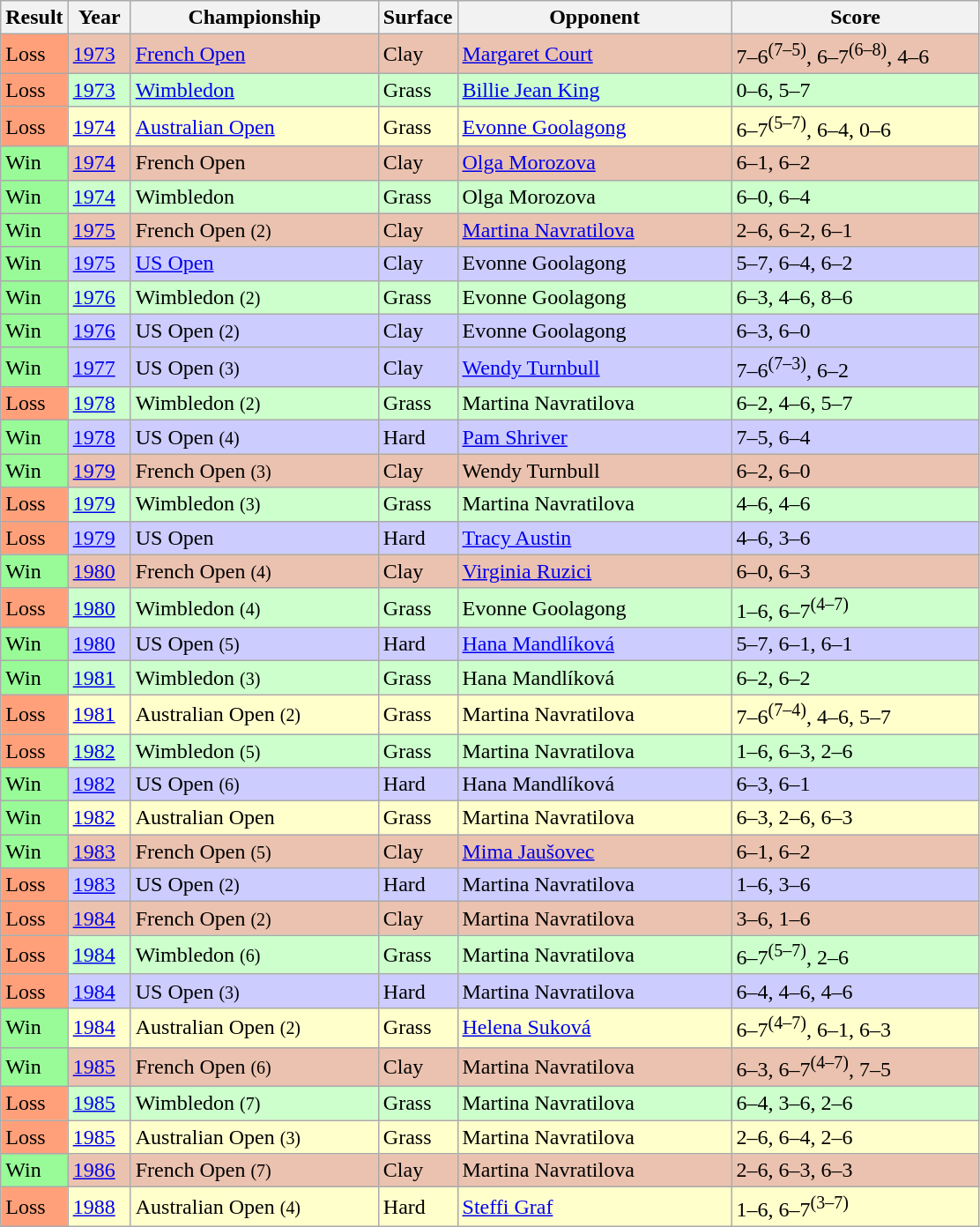<table class="sortable wikitable">
<tr>
<th style="width:40px">Result</th>
<th style="width:40px">Year</th>
<th style="width:180px">Championship</th>
<th style="width:50px">Surface</th>
<th style="width:200px">Opponent</th>
<th style="width:180px" class="unsortable">Score</th>
</tr>
<tr style="background:#ebc2af;">
<td style="background:#ffa07a;">Loss</td>
<td><a href='#'>1973</a></td>
<td><a href='#'>French Open</a></td>
<td>Clay</td>
<td> <a href='#'>Margaret Court</a></td>
<td>7–6<sup>(7–5)</sup>, 6–7<sup>(6–8)</sup>, 4–6</td>
</tr>
<tr style="background:#ccffcc;">
<td style="background:#ffa07a;">Loss</td>
<td><a href='#'>1973</a></td>
<td><a href='#'>Wimbledon</a></td>
<td>Grass</td>
<td> <a href='#'>Billie Jean King</a></td>
<td>0–6, 5–7</td>
</tr>
<tr style="background:#ffffcc;">
<td style="background:#ffa07a;">Loss</td>
<td><a href='#'>1974</a></td>
<td><a href='#'>Australian Open</a></td>
<td>Grass</td>
<td> <a href='#'>Evonne Goolagong</a></td>
<td>6–7<sup>(5–7)</sup>, 6–4, 0–6</td>
</tr>
<tr style="background:#ebc2af;">
<td style="background:#98fb98;">Win</td>
<td><a href='#'>1974</a></td>
<td>French Open</td>
<td>Clay</td>
<td> <a href='#'>Olga Morozova</a></td>
<td>6–1, 6–2</td>
</tr>
<tr style="background:#ccffcc;">
<td style="background:#98fb98;">Win</td>
<td><a href='#'>1974</a></td>
<td>Wimbledon</td>
<td>Grass</td>
<td> Olga Morozova</td>
<td>6–0, 6–4</td>
</tr>
<tr style="background:#ebc2af;">
<td style="background:#98fb98;">Win</td>
<td><a href='#'>1975</a></td>
<td>French Open <small>(2)</small></td>
<td>Clay</td>
<td> <a href='#'>Martina Navratilova</a></td>
<td>2–6, 6–2, 6–1</td>
</tr>
<tr style="background:#ccccff;">
<td style="background:#98fb98;">Win</td>
<td><a href='#'>1975</a></td>
<td><a href='#'>US Open</a></td>
<td>Clay</td>
<td> Evonne Goolagong</td>
<td>5–7, 6–4, 6–2</td>
</tr>
<tr style="background:#ccffcc;">
<td style="background:#98fb98;">Win</td>
<td><a href='#'>1976</a></td>
<td>Wimbledon <small>(2)</small></td>
<td>Grass</td>
<td> Evonne Goolagong</td>
<td>6–3, 4–6, 8–6</td>
</tr>
<tr style="background:#ccccff;">
<td style="background:#98fb98;">Win</td>
<td><a href='#'>1976</a></td>
<td>US Open <small>(2)</small></td>
<td>Clay</td>
<td> Evonne Goolagong</td>
<td>6–3, 6–0</td>
</tr>
<tr style="background:#ccccff;">
<td style="background:#98fb98;">Win</td>
<td><a href='#'>1977</a></td>
<td>US Open <small>(3)</small></td>
<td>Clay</td>
<td> <a href='#'>Wendy Turnbull</a></td>
<td>7–6<sup>(7–3)</sup>, 6–2</td>
</tr>
<tr style="background:#ccffcc;">
<td style="background:#ffa07a;">Loss</td>
<td><a href='#'>1978</a></td>
<td>Wimbledon <small>(2)</small></td>
<td>Grass</td>
<td> Martina Navratilova</td>
<td>6–2, 4–6, 5–7</td>
</tr>
<tr style="background:#ccccff;">
<td style="background:#98fb98;">Win</td>
<td><a href='#'>1978</a></td>
<td>US Open <small>(4)</small></td>
<td>Hard</td>
<td> <a href='#'>Pam Shriver</a></td>
<td>7–5, 6–4</td>
</tr>
<tr style="background:#ebc2af;">
<td style="background:#98fb98;">Win</td>
<td><a href='#'>1979</a></td>
<td>French Open <small>(3)</small></td>
<td>Clay</td>
<td> Wendy Turnbull</td>
<td>6–2, 6–0</td>
</tr>
<tr style="background:#ccffcc;">
<td style="background:#ffa07a;">Loss</td>
<td><a href='#'>1979</a></td>
<td>Wimbledon <small>(3)</small></td>
<td>Grass</td>
<td> Martina Navratilova</td>
<td>4–6, 4–6</td>
</tr>
<tr style="background:#ccccff;">
<td style="background:#ffa07a;">Loss</td>
<td><a href='#'>1979</a></td>
<td>US Open</td>
<td>Hard</td>
<td> <a href='#'>Tracy Austin</a></td>
<td>4–6, 3–6</td>
</tr>
<tr style="background:#ebc2af;">
<td style="background:#98fb98;">Win</td>
<td><a href='#'>1980</a></td>
<td>French Open <small>(4)</small></td>
<td>Clay</td>
<td> <a href='#'>Virginia Ruzici</a></td>
<td>6–0, 6–3</td>
</tr>
<tr style="background:#ccffcc;">
<td style="background:#ffa07a;">Loss</td>
<td><a href='#'>1980</a></td>
<td>Wimbledon <small>(4)</small></td>
<td>Grass</td>
<td> Evonne Goolagong</td>
<td>1–6, 6–7<sup>(4–7)</sup></td>
</tr>
<tr style="background:#ccccff;">
<td style="background:#98fb98;">Win</td>
<td><a href='#'>1980</a></td>
<td>US Open <small>(5)</small></td>
<td>Hard</td>
<td> <a href='#'>Hana Mandlíková</a></td>
<td>5–7, 6–1, 6–1</td>
</tr>
<tr style="background:#ccffcc;">
<td style="background:#98fb98;">Win</td>
<td><a href='#'>1981</a></td>
<td>Wimbledon <small>(3)</small></td>
<td>Grass</td>
<td> Hana Mandlíková</td>
<td>6–2, 6–2</td>
</tr>
<tr style="background:#ffffcc;">
<td style="background:#ffa07a;">Loss</td>
<td><a href='#'>1981</a></td>
<td>Australian Open <small>(2)</small></td>
<td>Grass</td>
<td> Martina Navratilova</td>
<td>7–6<sup>(7–4)</sup>, 4–6, 5–7</td>
</tr>
<tr style="background:#ccffcc;">
<td style="background:#ffa07a;">Loss</td>
<td><a href='#'>1982</a></td>
<td>Wimbledon <small>(5)</small></td>
<td>Grass</td>
<td> Martina Navratilova</td>
<td>1–6, 6–3, 2–6</td>
</tr>
<tr style="background:#ccccff;">
<td style="background:#98fb98;">Win</td>
<td><a href='#'>1982</a></td>
<td>US Open <small>(6)</small></td>
<td>Hard</td>
<td> Hana Mandlíková</td>
<td>6–3, 6–1</td>
</tr>
<tr style="background:#ffffcc;">
<td style="background:#98fb98;">Win</td>
<td><a href='#'>1982</a></td>
<td>Australian Open</td>
<td>Grass</td>
<td> Martina Navratilova</td>
<td>6–3, 2–6, 6–3</td>
</tr>
<tr style="background:#ebc2af;">
<td style="background:#98fb98;">Win</td>
<td><a href='#'>1983</a></td>
<td>French Open <small>(5)</small></td>
<td>Clay</td>
<td> <a href='#'>Mima Jaušovec</a></td>
<td>6–1, 6–2</td>
</tr>
<tr style="background:#ccccff;">
<td style="background:#ffa07a;">Loss</td>
<td><a href='#'>1983</a></td>
<td>US Open <small>(2)</small></td>
<td>Hard</td>
<td> Martina Navratilova</td>
<td>1–6, 3–6</td>
</tr>
<tr style="background:#ebc2af;">
<td style="background:#ffa07a;">Loss</td>
<td><a href='#'>1984</a></td>
<td>French Open <small>(2)</small></td>
<td>Clay</td>
<td> Martina Navratilova</td>
<td>3–6, 1–6</td>
</tr>
<tr style="background:#ccffcc;">
<td style="background:#ffa07a;">Loss</td>
<td><a href='#'>1984</a></td>
<td>Wimbledon <small>(6)</small></td>
<td>Grass</td>
<td> Martina Navratilova</td>
<td>6–7<sup>(5–7)</sup>, 2–6</td>
</tr>
<tr style="background:#ccccff;">
<td style="background:#ffa07a;">Loss</td>
<td><a href='#'>1984</a></td>
<td>US Open <small>(3)</small></td>
<td>Hard</td>
<td> Martina Navratilova</td>
<td>6–4, 4–6, 4–6</td>
</tr>
<tr style="background:#ffffcc;">
<td style="background:#98fb98;">Win</td>
<td><a href='#'>1984</a></td>
<td>Australian Open <small>(2)</small></td>
<td>Grass</td>
<td> <a href='#'>Helena Suková</a></td>
<td>6–7<sup>(4–7)</sup>, 6–1, 6–3</td>
</tr>
<tr style="background:#ebc2af;">
<td style="background:#98fb98;">Win</td>
<td><a href='#'>1985</a></td>
<td>French Open <small>(6)</small></td>
<td>Clay</td>
<td> Martina Navratilova</td>
<td>6–3, 6–7<sup>(4–7)</sup>, 7–5</td>
</tr>
<tr style="background:#ccffcc;">
<td style="background:#ffa07a;">Loss</td>
<td><a href='#'>1985</a></td>
<td>Wimbledon <small>(7)</small></td>
<td>Grass</td>
<td> Martina Navratilova</td>
<td>6–4, 3–6, 2–6</td>
</tr>
<tr style="background:#ffffcc;">
<td style="background:#ffa07a;">Loss</td>
<td><a href='#'>1985</a></td>
<td>Australian Open <small>(3)</small></td>
<td>Grass</td>
<td> Martina Navratilova</td>
<td>2–6, 6–4, 2–6</td>
</tr>
<tr style="background:#ebc2af;">
<td style="background:#98fb98;">Win</td>
<td><a href='#'>1986</a></td>
<td>French Open <small>(7)</small></td>
<td>Clay</td>
<td> Martina Navratilova</td>
<td>2–6, 6–3, 6–3</td>
</tr>
<tr style="background:#ffffcc;">
<td style="background:#ffa07a;">Loss</td>
<td><a href='#'>1988</a></td>
<td>Australian Open <small>(4)</small></td>
<td>Hard</td>
<td> <a href='#'>Steffi Graf</a></td>
<td>1–6, 6–7<sup>(3–7)</sup></td>
</tr>
</table>
